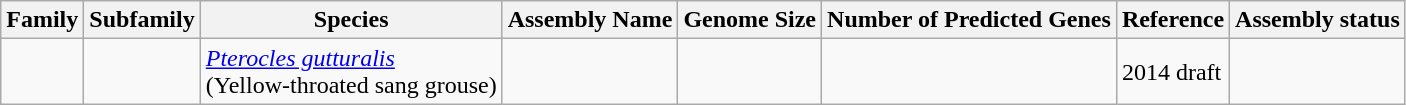<table class="wikitable sortable">
<tr>
<th>Family</th>
<th>Subfamily</th>
<th>Species</th>
<th>Assembly Name</th>
<th>Genome Size</th>
<th>Number of Predicted Genes</th>
<th>Reference</th>
<th>Assembly status</th>
</tr>
<tr>
<td></td>
<td></td>
<td><em><a href='#'>Pterocles gutturalis</a></em><br>(Yellow-throated sang grouse)</td>
<td></td>
<td></td>
<td></td>
<td>2014 draft</td>
<td></td>
</tr>
</table>
